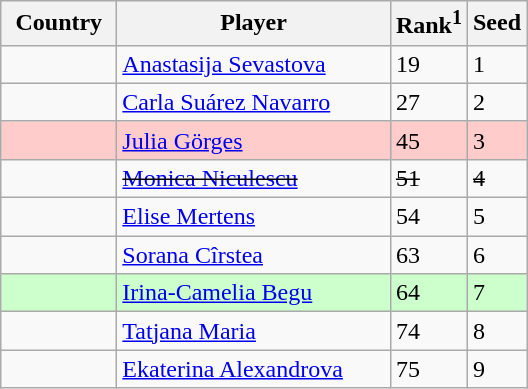<table class="sortable wikitable">
<tr>
<th width="70">Country</th>
<th width="175">Player</th>
<th>Rank<sup>1</sup></th>
<th>Seed</th>
</tr>
<tr>
<td></td>
<td><a href='#'>Anastasija Sevastova</a></td>
<td>19</td>
<td>1</td>
</tr>
<tr>
<td></td>
<td><a href='#'>Carla Suárez Navarro</a></td>
<td>27</td>
<td>2</td>
</tr>
<tr style="background:#fcc;">
<td></td>
<td><a href='#'>Julia Görges</a></td>
<td>45</td>
<td>3</td>
</tr>
<tr>
<td><s></s></td>
<td><s><a href='#'>Monica Niculescu</a></s></td>
<td><s>51</s></td>
<td><s>4</s></td>
</tr>
<tr>
<td></td>
<td><a href='#'>Elise Mertens</a></td>
<td>54</td>
<td>5</td>
</tr>
<tr>
<td></td>
<td><a href='#'>Sorana Cîrstea</a></td>
<td>63</td>
<td>6</td>
</tr>
<tr style="background:#cfc;">
<td></td>
<td><a href='#'>Irina-Camelia Begu</a></td>
<td>64</td>
<td>7</td>
</tr>
<tr>
<td></td>
<td><a href='#'>Tatjana Maria</a></td>
<td>74</td>
<td>8</td>
</tr>
<tr>
<td></td>
<td><a href='#'>Ekaterina Alexandrova</a></td>
<td>75</td>
<td>9</td>
</tr>
</table>
